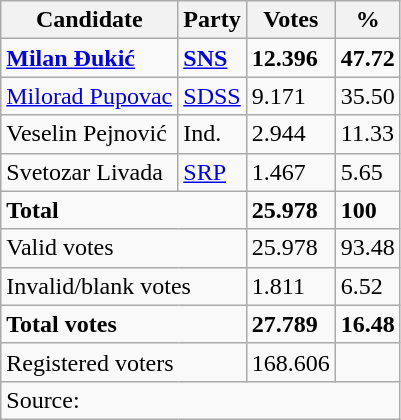<table class="wikitable" style="text-align: left;">
<tr>
<th>Candidate</th>
<th>Party</th>
<th>Votes</th>
<th>%</th>
</tr>
<tr>
<td><a href='#'><strong>Milan Đukić</strong></a></td>
<td><a href='#'><strong>SNS</strong></a></td>
<td><strong>12.396</strong></td>
<td><strong>47.72</strong></td>
</tr>
<tr>
<td><a href='#'>Milorad Pupovac</a></td>
<td><a href='#'>SDSS</a></td>
<td>9.171</td>
<td>35.50</td>
</tr>
<tr>
<td>Veselin Pejnović</td>
<td>Ind.</td>
<td>2.944</td>
<td>11.33</td>
</tr>
<tr>
<td>Svetozar Livada</td>
<td><a href='#'>SRP</a></td>
<td>1.467</td>
<td>5.65</td>
</tr>
<tr>
<td colspan="2"><strong>Total</strong></td>
<td><strong>25.978</strong></td>
<td><strong>100</strong></td>
</tr>
<tr>
<td colspan="2">Valid votes</td>
<td>25.978</td>
<td>93.48</td>
</tr>
<tr>
<td colspan="2">Invalid/blank votes</td>
<td>1.811</td>
<td>6.52</td>
</tr>
<tr>
<td colspan="2"><strong>Total votes</strong></td>
<td><strong>27.789</strong></td>
<td><strong>16.48</strong></td>
</tr>
<tr>
<td colspan="2">Registered voters</td>
<td>168.606</td>
<td></td>
</tr>
<tr>
<td colspan="4">Source: </td>
</tr>
</table>
